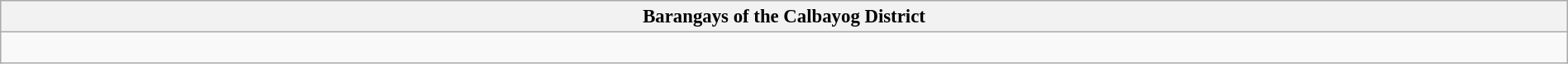<table class="wikitable collapsible collapsed" style="text-align: center; font-size:95%;" width=100%>
<tr>
<th>Barangays of the Calbayog District</th>
</tr>
<tr>
<td><br></td>
</tr>
</table>
